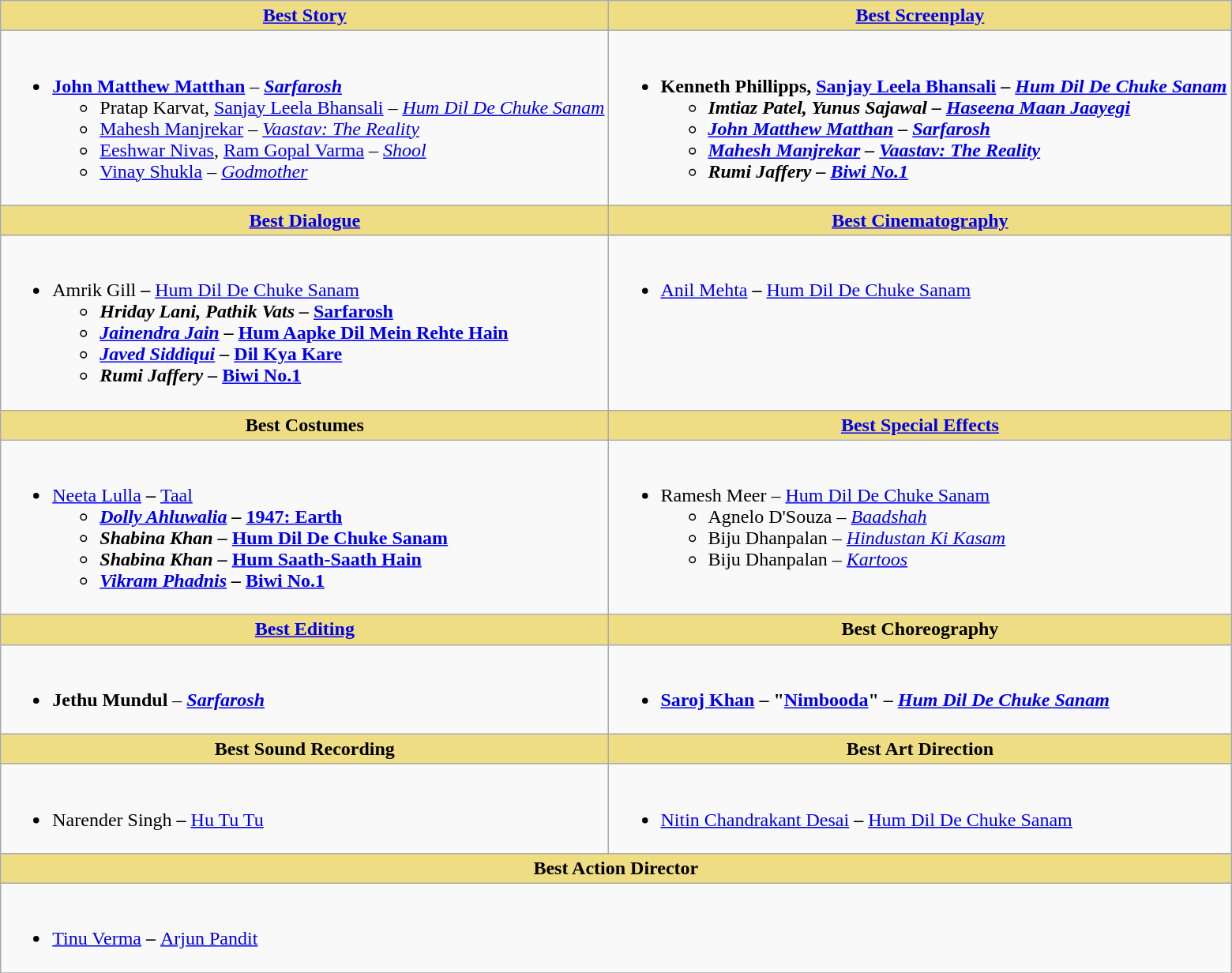<table class="wikitable">
<tr>
<th ! style="background:#EEDD82;text-align:center;"><a href='#'>Best Story</a></th>
<th ! style="background:#eedd82;text-align:center;"><a href='#'>Best Screenplay</a></th>
</tr>
<tr>
<td valign="top"><br><ul><li><strong><a href='#'>John Matthew Matthan</a></strong> – <strong><em><a href='#'>Sarfarosh</a></em></strong><ul><li>Pratap Karvat, <a href='#'>Sanjay Leela Bhansali</a> – <em><a href='#'>Hum Dil De Chuke Sanam</a></em></li><li><a href='#'>Mahesh Manjrekar</a> – <em><a href='#'>Vaastav: The Reality</a></em></li><li><a href='#'>Eeshwar Nivas</a>, <a href='#'>Ram Gopal Varma</a> – <em><a href='#'>Shool</a></em></li><li><a href='#'>Vinay Shukla</a> – <em><a href='#'>Godmother</a></em></li></ul></li></ul></td>
<td valign="top"><br><ul><li><strong>Kenneth Phillipps, <a href='#'>Sanjay Leela Bhansali</a> – <em><a href='#'>Hum Dil De Chuke Sanam</a><strong><em><ul><li>Imtiaz Patel, Yunus Sajawal – </em><a href='#'>Haseena Maan Jaayegi</a><em></li><li><a href='#'>John Matthew Matthan</a> – </em><a href='#'>Sarfarosh</a><em></li><li><a href='#'>Mahesh Manjrekar</a> – </em><a href='#'>Vaastav: The Reality</a><em></li><li>Rumi Jaffery – </em><a href='#'>Biwi No.1</a><em></li></ul></li></ul></td>
</tr>
<tr>
<th ! style="background:#EEDD82;text-align:center;"><a href='#'>Best Dialogue</a></th>
<th ! style="background:#eedd82;text-align:center;"><a href='#'>Best Cinematography</a></th>
</tr>
<tr>
<td valign="top"><br><ul><li></strong>Amrik Gill<strong> – </em></strong><a href='#'>Hum Dil De Chuke Sanam</a><strong><em><ul><li>Hriday Lani, Pathik Vats – </em><a href='#'>Sarfarosh</a><em></li><li><a href='#'>Jainendra Jain</a> – </em><a href='#'>Hum Aapke Dil Mein Rehte Hain</a><em></li><li><a href='#'>Javed Siddiqui</a> – </em><a href='#'>Dil Kya Kare</a><em></li><li>Rumi Jaffery – </em><a href='#'>Biwi No.1</a><em></li></ul></li></ul></td>
<td valign="top"><br><ul><li></strong><a href='#'>Anil Mehta</a><strong> – </em></strong><a href='#'>Hum Dil De Chuke Sanam</a><strong><em></li></ul></td>
</tr>
<tr>
<th ! style="background:#EEDD82;text-align:center;">Best Costumes</th>
<th ! style="background:#eedd82;text-align:center;"><a href='#'>Best Special Effects</a></th>
</tr>
<tr>
<td valign="top"><br><ul><li></strong><a href='#'>Neeta Lulla</a><strong> – </em></strong><a href='#'>Taal</a><strong><em><ul><li><a href='#'>Dolly Ahluwalia</a> – </em><a href='#'>1947: Earth</a><em></li><li>Shabina Khan – </em><a href='#'>Hum Dil De Chuke Sanam</a><em></li><li>Shabina Khan – </em><a href='#'>Hum Saath-Saath Hain</a><em></li><li><a href='#'>Vikram Phadnis</a> – </em><a href='#'>Biwi No.1</a><em></li></ul></li></ul></td>
<td valign="top"><br><ul><li></strong>Ramesh Meer – </em><a href='#'>Hum Dil De Chuke Sanam</a></em></strong><ul><li>Agnelo D'Souza – <em><a href='#'>Baadshah</a></em></li><li>Biju Dhanpalan – <em><a href='#'>Hindustan Ki Kasam</a></em></li><li>Biju Dhanpalan – <em><a href='#'>Kartoos</a></em></li></ul></li></ul></td>
</tr>
<tr>
<th ! style="background:#EEDD82;text-align:center;"><a href='#'>Best Editing</a></th>
<th ! style="background:#eedd82;text-align:center;">Best Choreography</th>
</tr>
<tr>
<td valign="top"><br><ul><li><strong>Jethu Mundul</strong> – <strong><em><a href='#'>Sarfarosh</a></em></strong></li></ul></td>
<td valign="top"><br><ul><li><strong><a href='#'>Saroj Khan</a> – "<a href='#'>Nimbooda</a>" – <em><a href='#'>Hum Dil De Chuke Sanam</a><strong><em></li></ul></td>
</tr>
<tr>
<th ! style="background:#EEDD82;text-align:center;">Best Sound Recording</th>
<th ! style="background:#eedd82;text-align:center;">Best Art Direction</th>
</tr>
<tr>
<td valign="top"><br><ul><li></strong>Narender Singh<strong> – </em></strong><a href='#'>Hu Tu Tu</a><strong><em></li></ul></td>
<td valign="top"><br><ul><li></strong><a href='#'>Nitin Chandrakant Desai</a><strong> – </em></strong><a href='#'>Hum Dil De Chuke Sanam</a><strong><em></li></ul></td>
</tr>
<tr>
<th ! style="background:#eedd82; text-align:center;" colspan="2">Best Action Director</th>
</tr>
<tr>
<td valign="top" colspan="2"><br><ul><li></strong><a href='#'>Tinu Verma</a><strong> – </em></strong><a href='#'>Arjun Pandit</a><strong><em></li></ul></td>
</tr>
<tr>
</tr>
</table>
